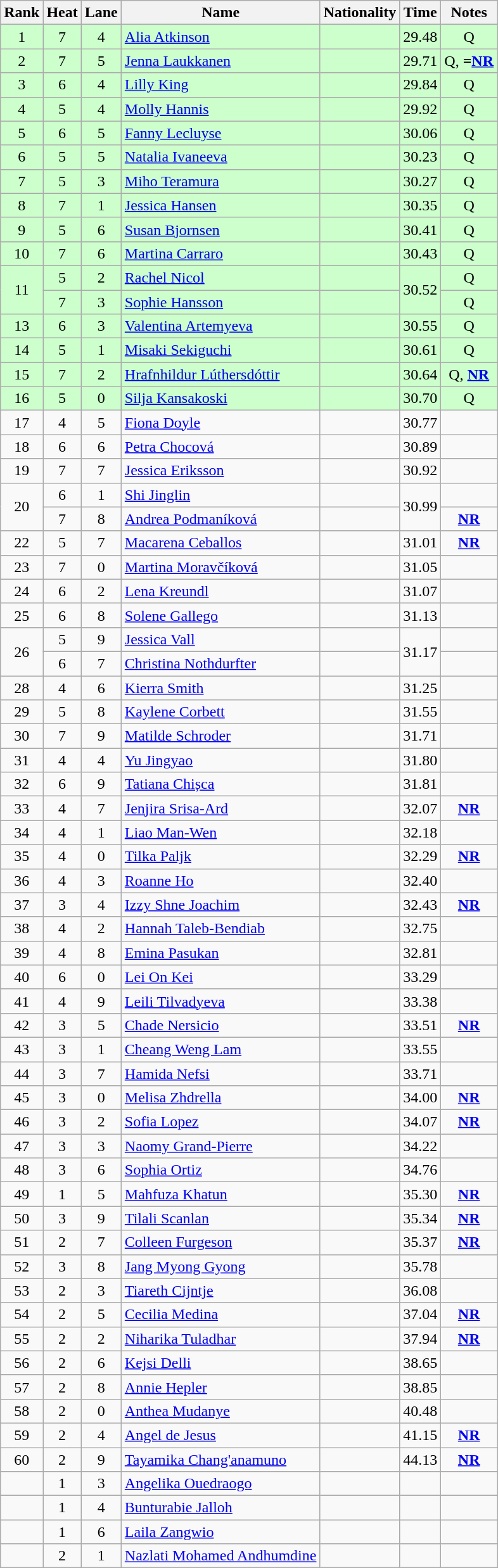<table class="wikitable sortable" style="text-align:center">
<tr>
<th>Rank</th>
<th>Heat</th>
<th>Lane</th>
<th>Name</th>
<th>Nationality</th>
<th>Time</th>
<th>Notes</th>
</tr>
<tr bgcolor=ccffcc>
<td>1</td>
<td>7</td>
<td>4</td>
<td align=left><a href='#'>Alia Atkinson</a></td>
<td align=left></td>
<td>29.48</td>
<td>Q</td>
</tr>
<tr bgcolor=ccffcc>
<td>2</td>
<td>7</td>
<td>5</td>
<td align=left><a href='#'>Jenna Laukkanen</a></td>
<td align=left></td>
<td>29.71</td>
<td>Q, <strong>=<a href='#'>NR</a></strong></td>
</tr>
<tr bgcolor=ccffcc>
<td>3</td>
<td>6</td>
<td>4</td>
<td align=left><a href='#'>Lilly King</a></td>
<td align=left></td>
<td>29.84</td>
<td>Q</td>
</tr>
<tr bgcolor=ccffcc>
<td>4</td>
<td>5</td>
<td>4</td>
<td align=left><a href='#'>Molly Hannis</a></td>
<td align=left></td>
<td>29.92</td>
<td>Q</td>
</tr>
<tr bgcolor=ccffcc>
<td>5</td>
<td>6</td>
<td>5</td>
<td align=left><a href='#'>Fanny Lecluyse</a></td>
<td align=left></td>
<td>30.06</td>
<td>Q</td>
</tr>
<tr bgcolor=ccffcc>
<td>6</td>
<td>5</td>
<td>5</td>
<td align=left><a href='#'>Natalia Ivaneeva</a></td>
<td align=left></td>
<td>30.23</td>
<td>Q</td>
</tr>
<tr bgcolor=ccffcc>
<td>7</td>
<td>5</td>
<td>3</td>
<td align=left><a href='#'>Miho Teramura</a></td>
<td align=left></td>
<td>30.27</td>
<td>Q</td>
</tr>
<tr bgcolor=ccffcc>
<td>8</td>
<td>7</td>
<td>1</td>
<td align=left><a href='#'>Jessica Hansen</a></td>
<td align=left></td>
<td>30.35</td>
<td>Q</td>
</tr>
<tr bgcolor=ccffcc>
<td>9</td>
<td>5</td>
<td>6</td>
<td align=left><a href='#'>Susan Bjornsen</a></td>
<td align=left></td>
<td>30.41</td>
<td>Q</td>
</tr>
<tr bgcolor=ccffcc>
<td>10</td>
<td>7</td>
<td>6</td>
<td align=left><a href='#'>Martina Carraro</a></td>
<td align=left></td>
<td>30.43</td>
<td>Q</td>
</tr>
<tr bgcolor=ccffcc>
<td rowspan=2>11</td>
<td>5</td>
<td>2</td>
<td align=left><a href='#'>Rachel Nicol</a></td>
<td align=left></td>
<td rowspan=2>30.52</td>
<td>Q</td>
</tr>
<tr bgcolor=ccffcc>
<td>7</td>
<td>3</td>
<td align=left><a href='#'>Sophie Hansson</a></td>
<td align=left></td>
<td>Q</td>
</tr>
<tr bgcolor=ccffcc>
<td>13</td>
<td>6</td>
<td>3</td>
<td align=left><a href='#'>Valentina Artemyeva</a></td>
<td align=left></td>
<td>30.55</td>
<td>Q</td>
</tr>
<tr bgcolor=ccffcc>
<td>14</td>
<td>5</td>
<td>1</td>
<td align=left><a href='#'>Misaki Sekiguchi</a></td>
<td align=left></td>
<td>30.61</td>
<td>Q</td>
</tr>
<tr bgcolor=ccffcc>
<td>15</td>
<td>7</td>
<td>2</td>
<td align=left><a href='#'>Hrafnhildur Lúthersdóttir</a></td>
<td align=left></td>
<td>30.64</td>
<td>Q, <strong><a href='#'>NR</a></strong></td>
</tr>
<tr bgcolor=ccffcc>
<td>16</td>
<td>5</td>
<td>0</td>
<td align=left><a href='#'>Silja Kansakoski</a></td>
<td align=left></td>
<td>30.70</td>
<td>Q</td>
</tr>
<tr>
<td>17</td>
<td>4</td>
<td>5</td>
<td align=left><a href='#'>Fiona Doyle</a></td>
<td align=left></td>
<td>30.77</td>
<td></td>
</tr>
<tr>
<td>18</td>
<td>6</td>
<td>6</td>
<td align=left><a href='#'>Petra Chocová</a></td>
<td align=left></td>
<td>30.89</td>
<td></td>
</tr>
<tr>
<td>19</td>
<td>7</td>
<td>7</td>
<td align=left><a href='#'>Jessica Eriksson</a></td>
<td align=left></td>
<td>30.92</td>
<td></td>
</tr>
<tr>
<td rowspan=2>20</td>
<td>6</td>
<td>1</td>
<td align=left><a href='#'>Shi Jinglin</a></td>
<td align=left></td>
<td rowspan=2>30.99</td>
<td></td>
</tr>
<tr>
<td>7</td>
<td>8</td>
<td align=left><a href='#'>Andrea Podmaníková</a></td>
<td align=left></td>
<td><strong><a href='#'>NR</a></strong></td>
</tr>
<tr>
<td>22</td>
<td>5</td>
<td>7</td>
<td align=left><a href='#'>Macarena Ceballos</a></td>
<td align=left></td>
<td>31.01</td>
<td><strong><a href='#'>NR</a></strong></td>
</tr>
<tr>
<td>23</td>
<td>7</td>
<td>0</td>
<td align=left><a href='#'>Martina Moravčíková</a></td>
<td align=left></td>
<td>31.05</td>
<td></td>
</tr>
<tr>
<td>24</td>
<td>6</td>
<td>2</td>
<td align=left><a href='#'>Lena Kreundl</a></td>
<td align=left></td>
<td>31.07</td>
<td></td>
</tr>
<tr>
<td>25</td>
<td>6</td>
<td>8</td>
<td align=left><a href='#'>Solene Gallego</a></td>
<td align=left></td>
<td>31.13</td>
<td></td>
</tr>
<tr>
<td rowspan=2>26</td>
<td>5</td>
<td>9</td>
<td align=left><a href='#'>Jessica Vall</a></td>
<td align=left></td>
<td rowspan=2>31.17</td>
<td></td>
</tr>
<tr>
<td>6</td>
<td>7</td>
<td align=left><a href='#'>Christina Nothdurfter</a></td>
<td align=left></td>
<td></td>
</tr>
<tr>
<td>28</td>
<td>4</td>
<td>6</td>
<td align=left><a href='#'>Kierra Smith</a></td>
<td align=left></td>
<td>31.25</td>
<td></td>
</tr>
<tr>
<td>29</td>
<td>5</td>
<td>8</td>
<td align=left><a href='#'>Kaylene Corbett</a></td>
<td align=left></td>
<td>31.55</td>
<td></td>
</tr>
<tr>
<td>30</td>
<td>7</td>
<td>9</td>
<td align=left><a href='#'>Matilde Schroder</a></td>
<td align=left></td>
<td>31.71</td>
<td></td>
</tr>
<tr>
<td>31</td>
<td>4</td>
<td>4</td>
<td align=left><a href='#'>Yu Jingyao</a></td>
<td align=left></td>
<td>31.80</td>
<td></td>
</tr>
<tr>
<td>32</td>
<td>6</td>
<td>9</td>
<td align=left><a href='#'>Tatiana Chișca</a></td>
<td align=left></td>
<td>31.81</td>
<td></td>
</tr>
<tr>
<td>33</td>
<td>4</td>
<td>7</td>
<td align=left><a href='#'>Jenjira Srisa-Ard</a></td>
<td align=left></td>
<td>32.07</td>
<td><strong><a href='#'>NR</a></strong></td>
</tr>
<tr>
<td>34</td>
<td>4</td>
<td>1</td>
<td align=left><a href='#'>Liao Man-Wen</a></td>
<td align=left></td>
<td>32.18</td>
<td></td>
</tr>
<tr>
<td>35</td>
<td>4</td>
<td>0</td>
<td align=left><a href='#'>Tilka Paljk</a></td>
<td align=left></td>
<td>32.29</td>
<td><strong><a href='#'>NR</a></strong></td>
</tr>
<tr>
<td>36</td>
<td>4</td>
<td>3</td>
<td align=left><a href='#'>Roanne Ho</a></td>
<td align=left></td>
<td>32.40</td>
<td></td>
</tr>
<tr>
<td>37</td>
<td>3</td>
<td>4</td>
<td align=left><a href='#'>Izzy Shne Joachim</a></td>
<td align=left></td>
<td>32.43</td>
<td><strong><a href='#'>NR</a></strong></td>
</tr>
<tr>
<td>38</td>
<td>4</td>
<td>2</td>
<td align=left><a href='#'>Hannah Taleb-Bendiab</a></td>
<td align=left></td>
<td>32.75</td>
<td></td>
</tr>
<tr>
<td>39</td>
<td>4</td>
<td>8</td>
<td align=left><a href='#'>Emina Pasukan</a></td>
<td align=left></td>
<td>32.81</td>
<td></td>
</tr>
<tr>
<td>40</td>
<td>6</td>
<td>0</td>
<td align=left><a href='#'>Lei On Kei</a></td>
<td align=left></td>
<td>33.29</td>
<td></td>
</tr>
<tr>
<td>41</td>
<td>4</td>
<td>9</td>
<td align=left><a href='#'>Leili Tilvadyeva</a></td>
<td align=left></td>
<td>33.38</td>
<td></td>
</tr>
<tr>
<td>42</td>
<td>3</td>
<td>5</td>
<td align=left><a href='#'>Chade Nersicio</a></td>
<td align=left></td>
<td>33.51</td>
<td><strong><a href='#'>NR</a></strong></td>
</tr>
<tr>
<td>43</td>
<td>3</td>
<td>1</td>
<td align=left><a href='#'>Cheang Weng Lam</a></td>
<td align=left></td>
<td>33.55</td>
<td></td>
</tr>
<tr>
<td>44</td>
<td>3</td>
<td>7</td>
<td align=left><a href='#'>Hamida Nefsi</a></td>
<td align=left></td>
<td>33.71</td>
<td></td>
</tr>
<tr>
<td>45</td>
<td>3</td>
<td>0</td>
<td align=left><a href='#'>Melisa Zhdrella</a></td>
<td align=left></td>
<td>34.00</td>
<td><strong><a href='#'>NR</a></strong></td>
</tr>
<tr>
<td>46</td>
<td>3</td>
<td>2</td>
<td align=left><a href='#'>Sofia Lopez</a></td>
<td align=left></td>
<td>34.07</td>
<td><strong><a href='#'>NR</a></strong></td>
</tr>
<tr>
<td>47</td>
<td>3</td>
<td>3</td>
<td align=left><a href='#'>Naomy Grand-Pierre</a></td>
<td align=left></td>
<td>34.22</td>
<td></td>
</tr>
<tr>
<td>48</td>
<td>3</td>
<td>6</td>
<td align=left><a href='#'>Sophia Ortiz</a></td>
<td align=left></td>
<td>34.76</td>
<td></td>
</tr>
<tr>
<td>49</td>
<td>1</td>
<td>5</td>
<td align=left><a href='#'>Mahfuza Khatun</a></td>
<td align=left></td>
<td>35.30</td>
<td><strong><a href='#'>NR</a></strong></td>
</tr>
<tr>
<td>50</td>
<td>3</td>
<td>9</td>
<td align=left><a href='#'>Tilali Scanlan</a></td>
<td align=left></td>
<td>35.34</td>
<td><strong><a href='#'>NR</a></strong></td>
</tr>
<tr>
<td>51</td>
<td>2</td>
<td>7</td>
<td align=left><a href='#'>Colleen Furgeson</a></td>
<td align=left></td>
<td>35.37</td>
<td><strong><a href='#'>NR</a></strong></td>
</tr>
<tr>
<td>52</td>
<td>3</td>
<td>8</td>
<td align=left><a href='#'>Jang Myong Gyong</a></td>
<td align=left></td>
<td>35.78</td>
<td></td>
</tr>
<tr>
<td>53</td>
<td>2</td>
<td>3</td>
<td align=left><a href='#'>Tiareth Cijntje</a></td>
<td align=left></td>
<td>36.08</td>
<td></td>
</tr>
<tr>
<td>54</td>
<td>2</td>
<td>5</td>
<td align=left><a href='#'>Cecilia Medina</a></td>
<td align=left></td>
<td>37.04</td>
<td><strong><a href='#'>NR</a></strong></td>
</tr>
<tr>
<td>55</td>
<td>2</td>
<td>2</td>
<td align=left><a href='#'>Niharika Tuladhar</a></td>
<td align=left></td>
<td>37.94</td>
<td><strong><a href='#'>NR</a></strong></td>
</tr>
<tr>
<td>56</td>
<td>2</td>
<td>6</td>
<td align=left><a href='#'>Kejsi Delli</a></td>
<td align=left></td>
<td>38.65</td>
<td></td>
</tr>
<tr>
<td>57</td>
<td>2</td>
<td>8</td>
<td align=left><a href='#'>Annie Hepler</a></td>
<td align=left></td>
<td>38.85</td>
<td></td>
</tr>
<tr>
<td>58</td>
<td>2</td>
<td>0</td>
<td align=left><a href='#'>Anthea Mudanye</a></td>
<td align=left></td>
<td>40.48</td>
<td></td>
</tr>
<tr>
<td>59</td>
<td>2</td>
<td>4</td>
<td align=left><a href='#'>Angel de Jesus</a></td>
<td align=left></td>
<td>41.15</td>
<td><strong><a href='#'>NR</a></strong></td>
</tr>
<tr>
<td>60</td>
<td>2</td>
<td>9</td>
<td align=left><a href='#'>Tayamika Chang'anamuno</a></td>
<td align=left></td>
<td>44.13</td>
<td><strong><a href='#'>NR</a></strong></td>
</tr>
<tr>
<td></td>
<td>1</td>
<td>3</td>
<td align=left><a href='#'>Angelika Ouedraogo</a></td>
<td align=left></td>
<td></td>
<td></td>
</tr>
<tr>
<td></td>
<td>1</td>
<td>4</td>
<td align=left><a href='#'>Bunturabie Jalloh</a></td>
<td align=left></td>
<td></td>
<td></td>
</tr>
<tr>
<td></td>
<td>1</td>
<td>6</td>
<td align=left><a href='#'>Laila Zangwio</a></td>
<td align=left></td>
<td></td>
<td></td>
</tr>
<tr>
<td></td>
<td>2</td>
<td>1</td>
<td align=left><a href='#'>Nazlati Mohamed Andhumdine</a></td>
<td align=left></td>
<td></td>
<td></td>
</tr>
</table>
